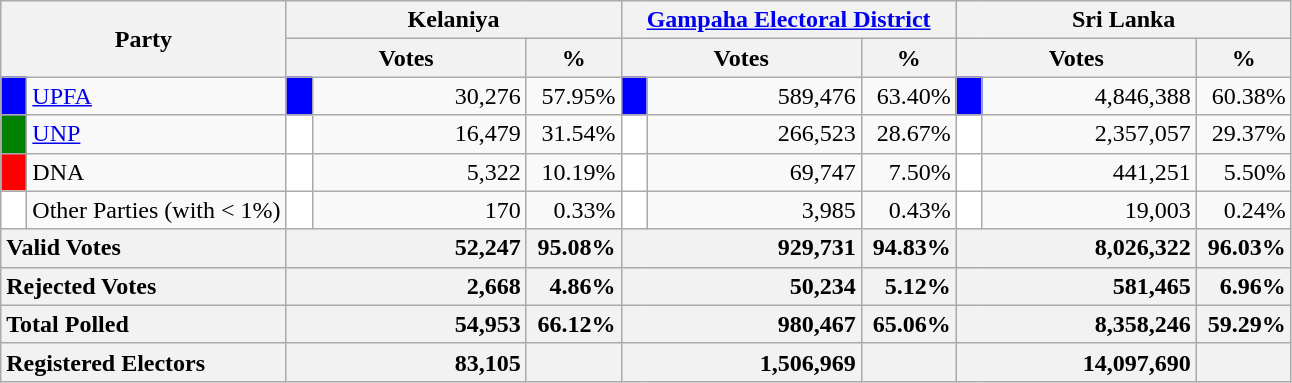<table class="wikitable">
<tr>
<th colspan="2" width="144px"rowspan="2">Party</th>
<th colspan="3" width="216px">Kelaniya</th>
<th colspan="3" width="216px"><a href='#'>Gampaha Electoral District</a></th>
<th colspan="3" width="216px">Sri Lanka</th>
</tr>
<tr>
<th colspan="2" width="144px">Votes</th>
<th>%</th>
<th colspan="2" width="144px">Votes</th>
<th>%</th>
<th colspan="2" width="144px">Votes</th>
<th>%</th>
</tr>
<tr>
<td style="background-color:blue;" width="10px"></td>
<td style="text-align:left;"><a href='#'>UPFA</a></td>
<td style="background-color:blue;" width="10px"></td>
<td style="text-align:right;">30,276</td>
<td style="text-align:right;">57.95%</td>
<td style="background-color:blue;" width="10px"></td>
<td style="text-align:right;">589,476</td>
<td style="text-align:right;">63.40%</td>
<td style="background-color:blue;" width="10px"></td>
<td style="text-align:right;">4,846,388</td>
<td style="text-align:right;">60.38%</td>
</tr>
<tr>
<td style="background-color:green;" width="10px"></td>
<td style="text-align:left;"><a href='#'>UNP</a></td>
<td style="background-color:white;" width="10px"></td>
<td style="text-align:right;">16,479</td>
<td style="text-align:right;">31.54%</td>
<td style="background-color:white;" width="10px"></td>
<td style="text-align:right;">266,523</td>
<td style="text-align:right;">28.67%</td>
<td style="background-color:white;" width="10px"></td>
<td style="text-align:right;">2,357,057</td>
<td style="text-align:right;">29.37%</td>
</tr>
<tr>
<td style="background-color:red;" width="10px"></td>
<td style="text-align:left;">DNA</td>
<td style="background-color:white;" width="10px"></td>
<td style="text-align:right;">5,322</td>
<td style="text-align:right;">10.19%</td>
<td style="background-color:white;" width="10px"></td>
<td style="text-align:right;">69,747</td>
<td style="text-align:right;">7.50%</td>
<td style="background-color:white;" width="10px"></td>
<td style="text-align:right;">441,251</td>
<td style="text-align:right;">5.50%</td>
</tr>
<tr>
<td style="background-color:white;" width="10px"></td>
<td style="text-align:left;">Other Parties (with < 1%)</td>
<td style="background-color:white;" width="10px"></td>
<td style="text-align:right;">170</td>
<td style="text-align:right;">0.33%</td>
<td style="background-color:white;" width="10px"></td>
<td style="text-align:right;">3,985</td>
<td style="text-align:right;">0.43%</td>
<td style="background-color:white;" width="10px"></td>
<td style="text-align:right;">19,003</td>
<td style="text-align:right;">0.24%</td>
</tr>
<tr>
<th colspan="2" width="144px"style="text-align:left;">Valid Votes</th>
<th style="text-align:right;"colspan="2" width="144px">52,247</th>
<th style="text-align:right;">95.08%</th>
<th style="text-align:right;"colspan="2" width="144px">929,731</th>
<th style="text-align:right;">94.83%</th>
<th style="text-align:right;"colspan="2" width="144px">8,026,322</th>
<th style="text-align:right;">96.03%</th>
</tr>
<tr>
<th colspan="2" width="144px"style="text-align:left;">Rejected Votes</th>
<th style="text-align:right;"colspan="2" width="144px">2,668</th>
<th style="text-align:right;">4.86%</th>
<th style="text-align:right;"colspan="2" width="144px">50,234</th>
<th style="text-align:right;">5.12%</th>
<th style="text-align:right;"colspan="2" width="144px">581,465</th>
<th style="text-align:right;">6.96%</th>
</tr>
<tr>
<th colspan="2" width="144px"style="text-align:left;">Total Polled</th>
<th style="text-align:right;"colspan="2" width="144px">54,953</th>
<th style="text-align:right;">66.12%</th>
<th style="text-align:right;"colspan="2" width="144px">980,467</th>
<th style="text-align:right;">65.06%</th>
<th style="text-align:right;"colspan="2" width="144px">8,358,246</th>
<th style="text-align:right;">59.29%</th>
</tr>
<tr>
<th colspan="2" width="144px"style="text-align:left;">Registered Electors</th>
<th style="text-align:right;"colspan="2" width="144px">83,105</th>
<th></th>
<th style="text-align:right;"colspan="2" width="144px">1,506,969</th>
<th></th>
<th style="text-align:right;"colspan="2" width="144px">14,097,690</th>
<th></th>
</tr>
</table>
